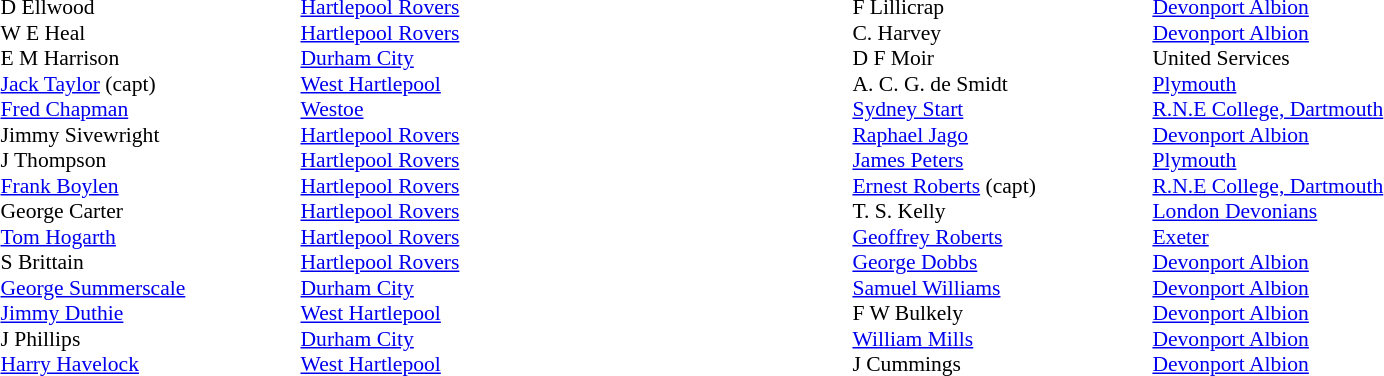<table width="80%">
<tr>
<td valign="top" width="50%"><br><table style="font-size: 90%" cellspacing="0" cellpadding="0">
<tr>
<th width="20"></th>
<th width="200"></th>
</tr>
<tr>
<td></td>
<td>D Ellwood</td>
<td><a href='#'>Hartlepool Rovers</a></td>
</tr>
<tr>
<td></td>
<td>W E Heal</td>
<td><a href='#'>Hartlepool Rovers</a></td>
</tr>
<tr>
<td></td>
<td>E M Harrison</td>
<td><a href='#'>Durham City</a></td>
</tr>
<tr>
<td></td>
<td><a href='#'>Jack Taylor</a> (capt)</td>
<td><a href='#'>West Hartlepool</a></td>
</tr>
<tr>
<td></td>
<td><a href='#'>Fred Chapman</a></td>
<td><a href='#'>Westoe</a></td>
</tr>
<tr>
<td></td>
<td>Jimmy Sivewright</td>
<td><a href='#'>Hartlepool Rovers</a></td>
</tr>
<tr>
<td></td>
<td>J Thompson</td>
<td><a href='#'>Hartlepool Rovers</a></td>
</tr>
<tr>
<td></td>
<td><a href='#'>Frank Boylen</a></td>
<td><a href='#'>Hartlepool Rovers</a></td>
</tr>
<tr>
<td></td>
<td>George Carter</td>
<td><a href='#'>Hartlepool Rovers</a></td>
</tr>
<tr>
<td></td>
<td><a href='#'>Tom Hogarth</a></td>
<td><a href='#'>Hartlepool Rovers</a></td>
</tr>
<tr>
<td></td>
<td>S Brittain</td>
<td><a href='#'>Hartlepool Rovers</a></td>
</tr>
<tr>
<td></td>
<td><a href='#'>George Summerscale</a></td>
<td><a href='#'>Durham City</a></td>
</tr>
<tr>
<td></td>
<td><a href='#'>Jimmy Duthie</a></td>
<td><a href='#'>West Hartlepool</a></td>
</tr>
<tr>
<td></td>
<td>J Phillips</td>
<td><a href='#'>Durham City</a></td>
</tr>
<tr>
<td></td>
<td><a href='#'>Harry Havelock</a></td>
<td><a href='#'>West Hartlepool</a></td>
</tr>
<tr>
</tr>
</table>
</td>
<td valign="top" width="50%"><br><table style="font-size: 90%" cellspacing="0" cellpadding="0" align="center">
<tr>
<th width="20"></th>
<th width="200"></th>
</tr>
<tr>
<td></td>
<td>F Lillicrap</td>
<td><a href='#'>Devonport Albion</a></td>
</tr>
<tr>
<td></td>
<td>C. Harvey</td>
<td><a href='#'>Devonport Albion</a></td>
</tr>
<tr>
<td></td>
<td>D F Moir</td>
<td>United Services</td>
</tr>
<tr>
<td></td>
<td>A. C. G. de Smidt</td>
<td><a href='#'>Plymouth</a></td>
</tr>
<tr>
<td></td>
<td><a href='#'>Sydney Start</a></td>
<td><a href='#'>R.N.E College, Dartmouth</a></td>
</tr>
<tr>
<td></td>
<td><a href='#'>Raphael Jago</a></td>
<td><a href='#'>Devonport Albion</a></td>
</tr>
<tr>
<td></td>
<td><a href='#'>James Peters</a></td>
<td><a href='#'>Plymouth</a></td>
</tr>
<tr>
<td></td>
<td><a href='#'>Ernest Roberts</a> (capt)</td>
<td><a href='#'>R.N.E College, Dartmouth</a></td>
</tr>
<tr>
<td></td>
<td>T. S. Kelly</td>
<td><a href='#'>London Devonians</a></td>
</tr>
<tr>
<td></td>
<td><a href='#'>Geoffrey Roberts</a></td>
<td><a href='#'>Exeter</a></td>
</tr>
<tr>
<td></td>
<td><a href='#'>George Dobbs</a></td>
<td><a href='#'>Devonport Albion</a></td>
</tr>
<tr>
<td></td>
<td><a href='#'>Samuel Williams</a></td>
<td><a href='#'>Devonport Albion</a></td>
</tr>
<tr>
<td></td>
<td>F W Bulkely</td>
<td><a href='#'>Devonport Albion</a></td>
</tr>
<tr>
<td></td>
<td><a href='#'>William Mills</a></td>
<td><a href='#'>Devonport Albion</a></td>
</tr>
<tr>
<td></td>
<td>J Cummings</td>
<td><a href='#'>Devonport Albion</a></td>
</tr>
<tr>
</tr>
</table>
</td>
</tr>
</table>
